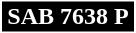<table style="border: 1px solid white; color:white; margin-left: auto; margin-right: auto;" cellspacing="0" cellpadding="0" width="90px">
<tr>
<td align="center" height="20" style="background:#000000;"><span><strong>SAB 7638 P</strong></span></td>
</tr>
</table>
